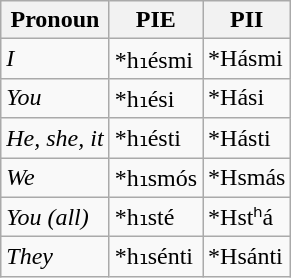<table class="wikitable sortable">
<tr>
<th>Pronoun</th>
<th>PIE</th>
<th>PII</th>
</tr>
<tr>
<td><em>I</em></td>
<td>*h₁ésmi</td>
<td>*Hásmi</td>
</tr>
<tr>
<td><em>You</em></td>
<td>*h₁ési</td>
<td>*Hási</td>
</tr>
<tr>
<td><em>He, she, it</em></td>
<td>*h₁ésti</td>
<td>*Hásti</td>
</tr>
<tr>
<td><em>We</em></td>
<td>*h₁smós</td>
<td>*Hsmás</td>
</tr>
<tr>
<td><em>You (all)</em></td>
<td>*h₁sté</td>
<td>*Hstʰá</td>
</tr>
<tr>
<td><em>They</em></td>
<td>*h₁sénti</td>
<td>*Hsánti</td>
</tr>
</table>
